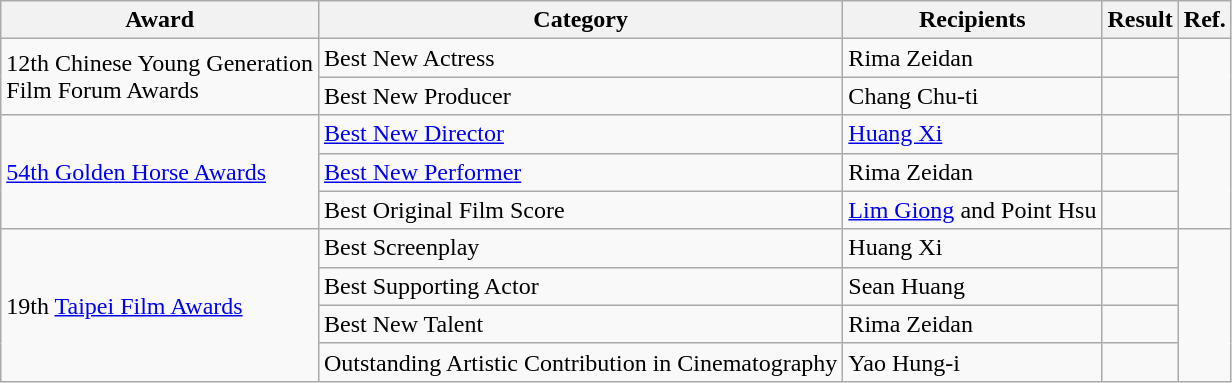<table class="wikitable">
<tr>
<th>Award</th>
<th>Category</th>
<th>Recipients</th>
<th>Result</th>
<th>Ref.</th>
</tr>
<tr>
<td rowspan=2>12th Chinese Young Generation<br> Film Forum Awards</td>
<td>Best New Actress</td>
<td>Rima Zeidan</td>
<td></td>
<td rowspan=2></td>
</tr>
<tr>
<td>Best New Producer</td>
<td>Chang Chu-ti</td>
<td></td>
</tr>
<tr>
<td rowspan=3><a href='#'>54th Golden Horse Awards</a></td>
<td><a href='#'>Best New Director</a></td>
<td><a href='#'>Huang Xi</a></td>
<td></td>
<td rowspan=3></td>
</tr>
<tr>
<td><a href='#'>Best New Performer</a></td>
<td>Rima Zeidan</td>
<td></td>
</tr>
<tr>
<td>Best Original Film Score</td>
<td><a href='#'>Lim Giong</a> and Point Hsu</td>
<td></td>
</tr>
<tr>
<td rowspan=4>19th <a href='#'>Taipei Film Awards</a></td>
<td>Best Screenplay</td>
<td>Huang Xi</td>
<td></td>
<td rowspan=4></td>
</tr>
<tr>
<td>Best Supporting Actor</td>
<td>Sean Huang</td>
<td></td>
</tr>
<tr>
<td>Best New Talent</td>
<td>Rima Zeidan</td>
<td></td>
</tr>
<tr>
<td>Outstanding Artistic Contribution in Cinematography</td>
<td>Yao Hung-i</td>
<td></td>
</tr>
</table>
